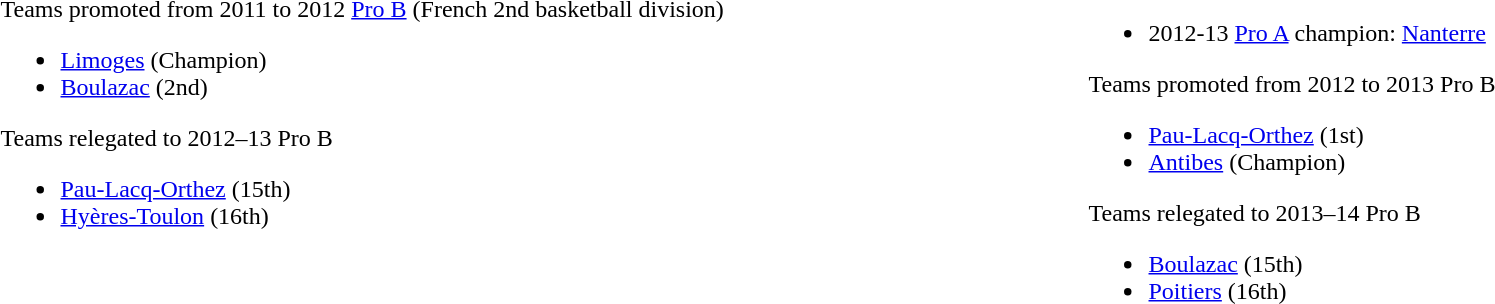<table style="border:0;width:90%;">
<tr style="vertical-align:top;">
<td><br>Teams promoted from 2011 to 2012 <a href='#'>Pro B</a> (French 2nd basketball division)<ul><li><a href='#'>Limoges</a> (Champion)</li><li><a href='#'>Boulazac</a> (2nd)</li></ul>Teams relegated to 2012–13 Pro B<ul><li><a href='#'>Pau-Lacq-Orthez</a> (15th)</li><li><a href='#'>Hyères-Toulon</a> (16th)</li></ul></td>
<td><br><ul><li>2012-13 <a href='#'>Pro A</a> champion: <a href='#'>Nanterre</a></li></ul>Teams promoted from 2012 to 2013 Pro B<ul><li><a href='#'>Pau-Lacq-Orthez</a> (1st)</li><li><a href='#'>Antibes</a> (Champion)</li></ul>Teams relegated to 2013–14 Pro B<ul><li><a href='#'>Boulazac</a> (15th)</li><li><a href='#'>Poitiers</a> (16th)</li></ul></td>
</tr>
</table>
